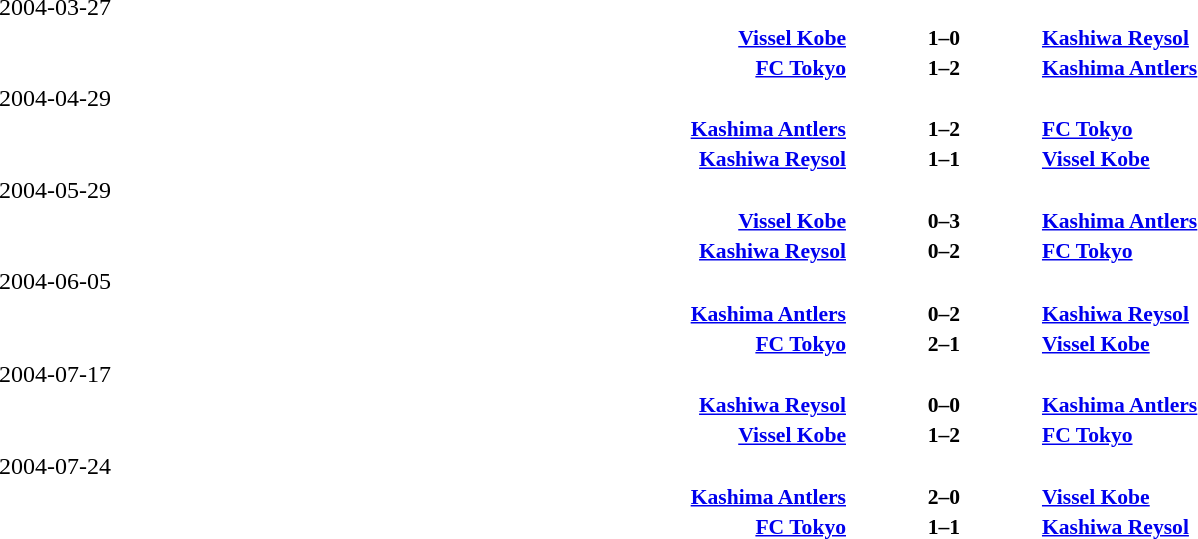<table width=100% cellspacing=1>
<tr>
<th></th>
<th></th>
<th></th>
</tr>
<tr>
<td>2004-03-27</td>
</tr>
<tr style=font-size:90%>
<td align=right><strong><a href='#'>Vissel Kobe</a></strong></td>
<td align=center><strong>1–0</strong></td>
<td><strong><a href='#'>Kashiwa Reysol</a></strong></td>
</tr>
<tr style=font-size:90%>
<td align=right><strong><a href='#'>FC Tokyo</a></strong></td>
<td align=center><strong>1–2</strong></td>
<td><strong><a href='#'>Kashima Antlers</a></strong></td>
</tr>
<tr>
<td>2004-04-29</td>
</tr>
<tr style=font-size:90%>
<td align=right><strong><a href='#'>Kashima Antlers</a></strong></td>
<td align=center><strong>1–2</strong></td>
<td><strong><a href='#'>FC Tokyo</a></strong></td>
</tr>
<tr style=font-size:90%>
<td align=right><strong><a href='#'>Kashiwa Reysol</a></strong></td>
<td align=center><strong>1–1</strong></td>
<td><strong><a href='#'>Vissel Kobe</a></strong></td>
</tr>
<tr>
<td>2004-05-29</td>
</tr>
<tr style=font-size:90%>
<td align=right><strong><a href='#'>Vissel Kobe</a></strong></td>
<td align=center><strong>0–3</strong></td>
<td><strong><a href='#'>Kashima Antlers</a></strong></td>
</tr>
<tr style=font-size:90%>
<td align=right><strong><a href='#'>Kashiwa Reysol</a></strong></td>
<td align=center><strong>0–2</strong></td>
<td><strong><a href='#'>FC Tokyo</a></strong></td>
</tr>
<tr>
<td>2004-06-05</td>
</tr>
<tr style=font-size:90%>
</tr>
<tr style=font-size:90%>
<td align=right><strong><a href='#'>Kashima Antlers</a></strong></td>
<td align=center><strong>0–2</strong></td>
<td><strong><a href='#'>Kashiwa Reysol</a></strong></td>
</tr>
<tr style=font-size:90%>
<td align=right><strong><a href='#'>FC Tokyo</a></strong></td>
<td align=center><strong>2–1</strong></td>
<td><strong><a href='#'>Vissel Kobe</a></strong></td>
</tr>
<tr>
<td>2004-07-17</td>
</tr>
<tr style=font-size:90%>
<td align=right><strong><a href='#'>Kashiwa Reysol</a></strong></td>
<td align=center><strong>0–0</strong></td>
<td><strong><a href='#'>Kashima Antlers</a></strong></td>
</tr>
<tr style=font-size:90%>
<td align=right><strong><a href='#'>Vissel Kobe</a></strong></td>
<td align=center><strong>1–2</strong></td>
<td><strong><a href='#'>FC Tokyo</a></strong></td>
</tr>
<tr>
<td>2004-07-24</td>
</tr>
<tr style=font-size:90%>
<td align=right><strong><a href='#'>Kashima Antlers</a></strong></td>
<td align=center><strong>2–0</strong></td>
<td><strong><a href='#'>Vissel Kobe</a></strong></td>
</tr>
<tr style=font-size:90%>
<td align=right><strong><a href='#'>FC Tokyo</a></strong></td>
<td align=center><strong>1–1</strong></td>
<td><strong><a href='#'>Kashiwa Reysol</a></strong></td>
</tr>
</table>
